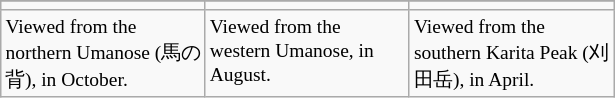<table class="wikitable" style="font-size:small;">
<tr>
</tr>
<tr>
<td></td>
<td></td>
<td></td>
</tr>
<tr>
<td style="width:10em; vertical-align:top;">Viewed from the northern Umanose (馬の背), in October.</td>
<td style="width:10em; vertical-align:top;">Viewed from the western Umanose, in August.</td>
<td style="width:10em; vertical-align:top;">Viewed from the southern Karita Peak (刈田岳), in April.</td>
</tr>
</table>
